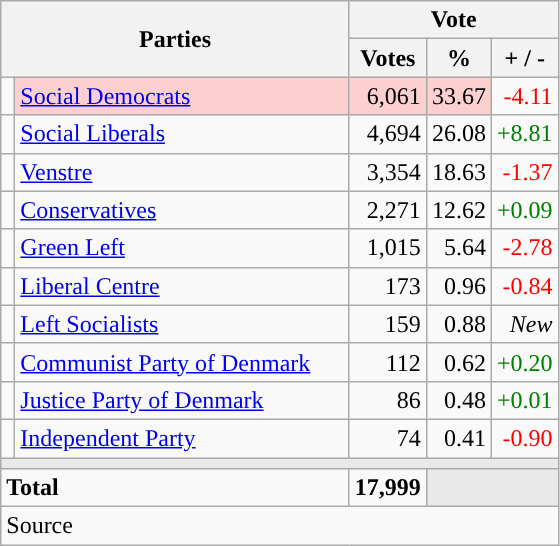<table class="wikitable" style="text-align:right;">
<tr>
<th style="text-align:centre;" rowspan="2" colspan="2" width="225">Parties</th>
<th colspan="3">Vote</th>
</tr>
<tr>
<th width="15">Votes</th>
<th width="15">%</th>
<th width="15">+ / -</th>
</tr>
<tr>
<td width="2" style="color:inherit;background:"></td>
<td bgcolor=#fbd0ce  align="left"><a href='#'>Social Democrats</a></td>
<td bgcolor=#fbd0ce>6,061</td>
<td bgcolor=#fbd0ce>33.67</td>
<td style=color:red;>-4.11</td>
</tr>
<tr>
<td width="2" style="color:inherit;background:"></td>
<td align="left"><a href='#'>Social Liberals</a></td>
<td>4,694</td>
<td>26.08</td>
<td style=color:green;>+8.81</td>
</tr>
<tr>
<td width="2" style="color:inherit;background:"></td>
<td align="left"><a href='#'>Venstre</a></td>
<td>3,354</td>
<td>18.63</td>
<td style=color:red;>-1.37</td>
</tr>
<tr>
<td width="2" style="color:inherit;background:"></td>
<td align="left"><a href='#'>Conservatives</a></td>
<td>2,271</td>
<td>12.62</td>
<td style=color:green;>+0.09</td>
</tr>
<tr>
<td width="2" style="color:inherit;background:"></td>
<td align="left"><a href='#'>Green Left</a></td>
<td>1,015</td>
<td>5.64</td>
<td style=color:red;>-2.78</td>
</tr>
<tr>
<td width="2" style="color:inherit;background:"></td>
<td align="left"><a href='#'>Liberal Centre</a></td>
<td>173</td>
<td>0.96</td>
<td style=color:red;>-0.84</td>
</tr>
<tr>
<td width="2" style="color:inherit;background:"></td>
<td align="left"><a href='#'>Left Socialists</a></td>
<td>159</td>
<td>0.88</td>
<td><em>New</em></td>
</tr>
<tr>
<td width="2" style="color:inherit;background:"></td>
<td align="left"><a href='#'>Communist Party of Denmark</a></td>
<td>112</td>
<td>0.62</td>
<td style=color:green;>+0.20</td>
</tr>
<tr>
<td width="2" style="color:inherit;background:"></td>
<td align="left"><a href='#'>Justice Party of Denmark</a></td>
<td>86</td>
<td>0.48</td>
<td style=color:green;>+0.01</td>
</tr>
<tr>
<td width="2" style="color:inherit;background:"></td>
<td align="left"><a href='#'>Independent Party</a></td>
<td>74</td>
<td>0.41</td>
<td style=color:red;>-0.90</td>
</tr>
<tr>
<td colspan="7" bgcolor="#E9E9E9"></td>
</tr>
<tr>
<td align="left" colspan="2"><strong>Total</strong></td>
<td><strong>17,999</strong></td>
<td bgcolor="#E9E9E9" colspan="2"></td>
</tr>
<tr>
<td align="left" colspan="6">Source</td>
</tr>
</table>
